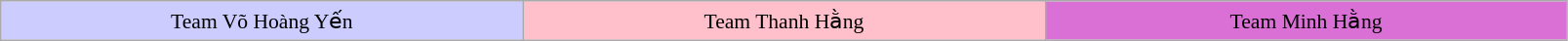<table style="text-align: center; font-size:90%; line-height:20px;" class="wikitable sortable">
<tr>
<td width="350" style="background:#CCCCFF;">Team Võ Hoàng Yến</td>
<td width="350" style="background:#FFC0CB;">Team Thanh Hằng</td>
<td width="350" style="background:#DA70D6;">Team Minh Hằng</td>
</tr>
</table>
